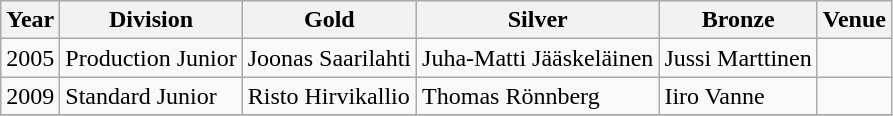<table class="wikitable sortable" style="text-align: left;">
<tr>
<th>Year</th>
<th>Division</th>
<th> Gold</th>
<th> Silver</th>
<th> Bronze</th>
<th>Venue</th>
</tr>
<tr>
<td>2005</td>
<td>Production Junior</td>
<td>Joonas Saarilahti</td>
<td>Juha-Matti Jääskeläinen</td>
<td>Jussi Marttinen</td>
<td></td>
</tr>
<tr>
<td>2009</td>
<td>Standard Junior</td>
<td>Risto Hirvikallio</td>
<td>Thomas Rönnberg</td>
<td>Iiro Vanne</td>
<td></td>
</tr>
<tr>
</tr>
</table>
